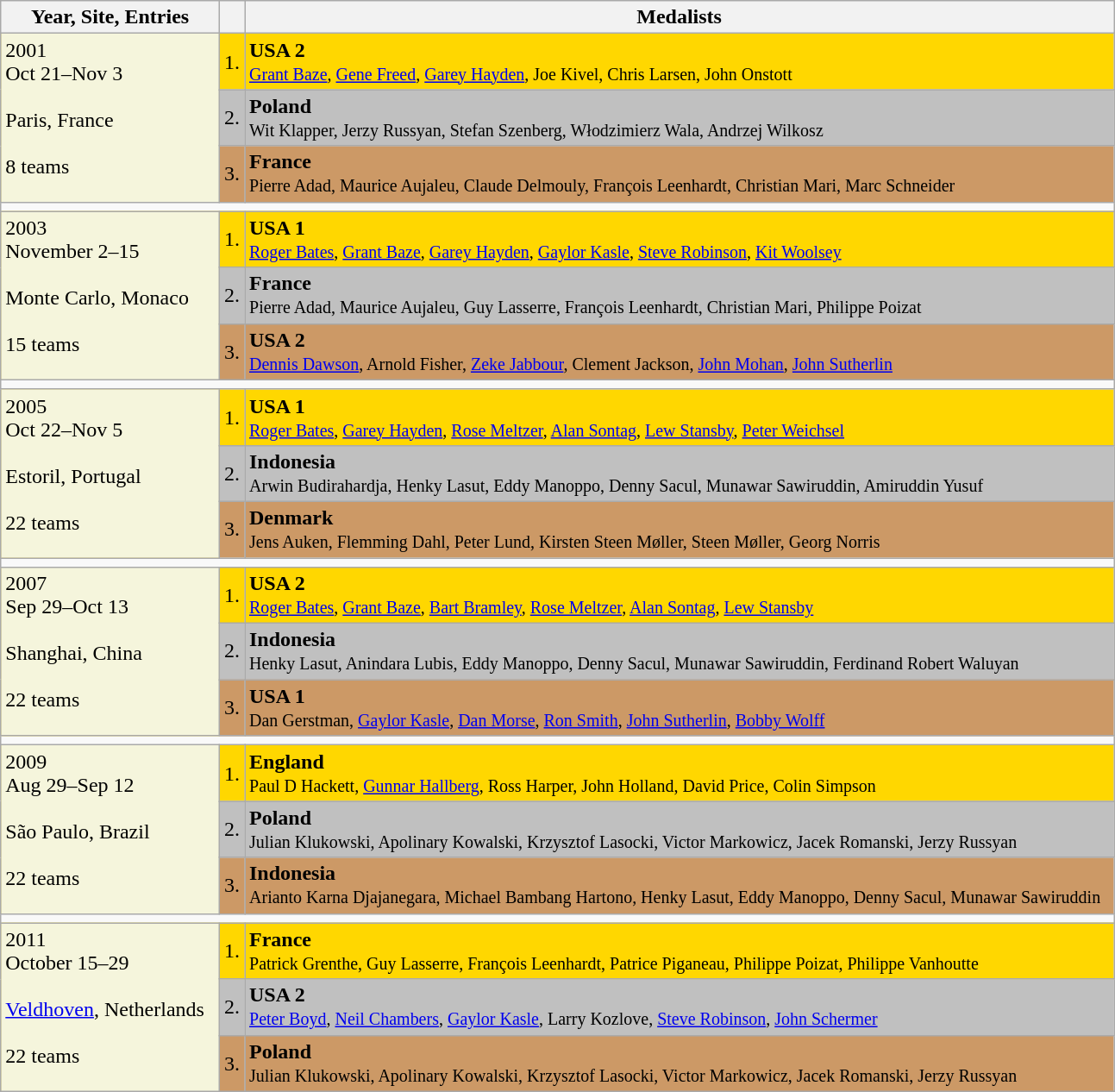<table class="wikitable">
<tr>
<th>Year, Site, Entries</th>
<th></th>
<th>Medalists</th>
</tr>
<tr bgcolor="gold">
<td rowspan=3 bgcolor="beige" valign="Top">2001<br>Oct 21–Nov 3
<br>
<br>Paris, France
<br>
<br>8 teams</td>
<td>1.</td>
<td> <strong>USA 2</strong> <br><small><a href='#'>Grant Baze</a>, <a href='#'>Gene Freed</a>, <a href='#'>Garey Hayden</a>, Joe Kivel, Chris Larsen, John Onstott</small></td>
</tr>
<tr bgcolor="silver">
<td>2.</td>
<td> <strong>Poland</strong><br><small>Wit Klapper, Jerzy Russyan, Stefan Szenberg, Włodzimierz Wala, Andrzej Wilkosz</small></td>
</tr>
<tr bgcolor="cc9966">
<td>3.</td>
<td> <strong>France</strong><br><small>Pierre Adad, Maurice Aujaleu, Claude Delmouly, François Leenhardt, Christian Mari, Marc Schneider</small></td>
</tr>
<tr>
<td colspan=3></td>
</tr>
<tr bgcolor="gold">
<td rowspan=3 bgcolor="beige" valign="Top">2003<br>November 2–15
<br>
<br>Monte Carlo, Monaco
<br>
<br>15 teams</td>
<td>1.</td>
<td> <strong>USA 1</strong> <br><small><a href='#'>Roger Bates</a>, <a href='#'>Grant Baze</a>, <a href='#'>Garey Hayden</a>, <a href='#'>Gaylor Kasle</a>, <a href='#'>Steve Robinson</a>, <a href='#'>Kit Woolsey</a></small></td>
</tr>
<tr bgcolor="silver">
<td>2.</td>
<td> <strong>France</strong><br><small>Pierre Adad, Maurice Aujaleu, Guy Lasserre, François Leenhardt, Christian Mari, Philippe Poizat</small></td>
</tr>
<tr bgcolor="cc9966">
<td>3.</td>
<td> <strong>USA 2</strong> <br><small><a href='#'>Dennis Dawson</a>, Arnold Fisher, <a href='#'>Zeke Jabbour</a>, Clement Jackson, <a href='#'>John Mohan</a>, <a href='#'>John Sutherlin</a></small></td>
</tr>
<tr>
<td colspan=3></td>
</tr>
<tr bgcolor="gold">
<td rowspan=3 bgcolor="beige" valign="Top">2005<br>Oct 22–Nov 5
<br>
<br>Estoril, Portugal
<br>
<br>22 teams</td>
<td>1.</td>
<td> <strong>USA 1</strong> <br><small><a href='#'>Roger Bates</a>, <a href='#'>Garey Hayden</a>, <a href='#'>Rose Meltzer</a>, <a href='#'>Alan Sontag</a>, <a href='#'>Lew Stansby</a>, <a href='#'>Peter Weichsel</a></small></td>
</tr>
<tr bgcolor="silver">
<td>2.</td>
<td> <strong>Indonesia</strong><br><small>Arwin Budirahardja, Henky Lasut, Eddy Manoppo, Denny Sacul, Munawar Sawiruddin, Amiruddin Yusuf</small></td>
</tr>
<tr bgcolor="cc9966">
<td>3.</td>
<td> <strong>Denmark</strong><br><small>Jens Auken, Flemming Dahl, Peter Lund, Kirsten Steen Møller, Steen Møller, Georg Norris</small></td>
</tr>
<tr>
<td colspan=3></td>
</tr>
<tr bgcolor="gold">
<td rowspan=3 bgcolor="beige" valign="Top">2007<br>Sep 29–Oct 13
<br>
<br>Shanghai, China
<br>
<br>22 teams</td>
<td>1.</td>
<td> <strong>USA 2</strong> <br><small><a href='#'>Roger Bates</a>, <a href='#'>Grant Baze</a>, <a href='#'>Bart Bramley</a>, <a href='#'>Rose Meltzer</a>, <a href='#'>Alan Sontag</a>, <a href='#'>Lew Stansby</a></small></td>
</tr>
<tr bgcolor="silver">
<td>2.</td>
<td> <strong>Indonesia</strong><br><small>Henky Lasut, Anindara Lubis, Eddy Manoppo, Denny Sacul, Munawar Sawiruddin, Ferdinand Robert Waluyan</small></td>
</tr>
<tr bgcolor="cc9966">
<td>3.</td>
<td> <strong>USA 1</strong> <br><small>Dan Gerstman, <a href='#'>Gaylor Kasle</a>, <a href='#'>Dan Morse</a>, <a href='#'>Ron Smith</a>, <a href='#'>John Sutherlin</a>, <a href='#'>Bobby Wolff</a></small></td>
</tr>
<tr>
<td colspan=3></td>
</tr>
<tr bgcolor="gold">
<td rowspan=3 bgcolor="beige" valign="Top">2009<br>Aug 29–Sep 12
<br>
<br>São Paulo, Brazil
<br>
<br>22 teams</td>
<td>1.</td>
<td> <strong>England</strong><br><small>Paul D Hackett, <a href='#'>Gunnar Hallberg</a>, Ross Harper, John Holland, David Price, Colin Simpson</small></td>
</tr>
<tr bgcolor="silver">
<td>2.</td>
<td> <strong>Poland</strong><br><small>Julian Klukowski, Apolinary Kowalski, Krzysztof Lasocki, Victor Markowicz, Jacek Romanski, Jerzy Russyan</small></td>
</tr>
<tr bgcolor="cc9966">
<td>3.</td>
<td> <strong>Indonesia</strong><br><small>Arianto Karna Djajanegara, Michael Bambang Hartono, Henky Lasut, Eddy Manoppo, Denny Sacul, Munawar Sawiruddin  </small></td>
</tr>
<tr>
<td colspan=3></td>
</tr>
<tr bgcolor="gold">
<td rowspan=3 bgcolor="beige" valign="Top">2011<br>October 15–29
<br>
<br><a href='#'>Veldhoven</a>, Netherlands  
<br>
<br>22 teams</td>
<td>1.</td>
<td> <strong>France</strong> <br><small>Patrick Grenthe, Guy Lasserre, François Leenhardt, Patrice Piganeau, Philippe Poizat, Philippe Vanhoutte</small></td>
</tr>
<tr bgcolor="silver">
<td>2.</td>
<td> <strong>USA 2</strong> <br><small><a href='#'>Peter Boyd</a>, <a href='#'>Neil Chambers</a>, <a href='#'>Gaylor Kasle</a>, Larry Kozlove, <a href='#'>Steve Robinson</a>, <a href='#'>John Schermer</a></small></td>
</tr>
<tr bgcolor="cc9966">
<td>3.</td>
<td> <strong>Poland</strong> <br><small>Julian Klukowski, Apolinary Kowalski, Krzysztof Lasocki, Victor Markowicz, Jacek Romanski, Jerzy Russyan</small></td>
</tr>
</table>
